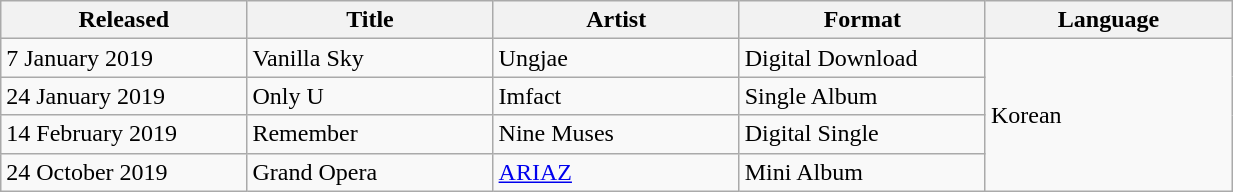<table class="wikitable sortable" align="left center" style="width:65%;">
<tr>
<th style="width:20%;">Released</th>
<th style="width:20%;">Title</th>
<th style="width:20%;">Artist</th>
<th style="width:20%;">Format</th>
<th style="width:20%;">Language</th>
</tr>
<tr>
<td>7 January 2019</td>
<td>Vanilla Sky</td>
<td>Ungjae</td>
<td>Digital Download</td>
<td rowspan="4">Korean</td>
</tr>
<tr>
<td>24 January 2019</td>
<td>Only U</td>
<td>Imfact</td>
<td>Single Album</td>
</tr>
<tr>
<td>14 February 2019</td>
<td>Remember</td>
<td>Nine Muses</td>
<td>Digital Single</td>
</tr>
<tr>
<td>24 October 2019</td>
<td>Grand Opera</td>
<td><a href='#'>ARIAZ</a></td>
<td>Mini Album</td>
</tr>
</table>
